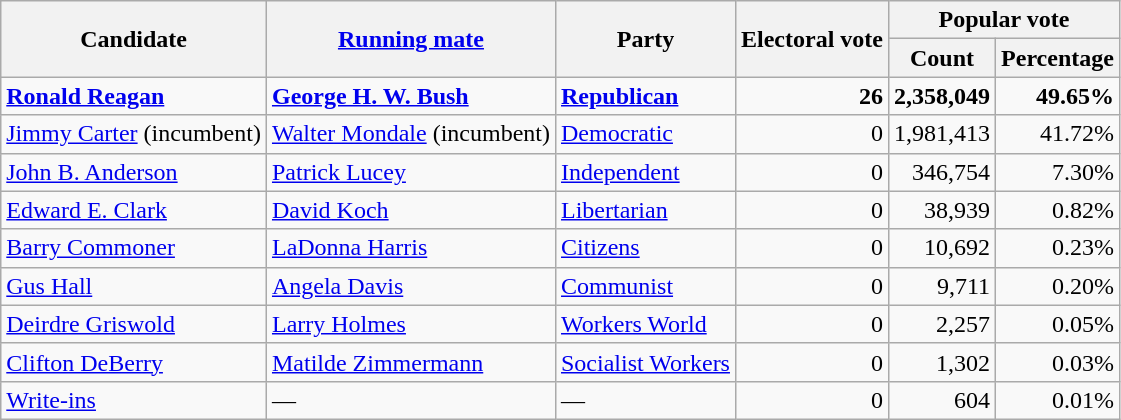<table class="wikitable">
<tr>
<th scope="col" rowspan="2">Candidate</th>
<th scope="col" rowspan="2"><a href='#'>Running mate</a></th>
<th scope="col" rowspan="2">Party</th>
<th scope="col" rowspan="2">Electoral vote</th>
<th scope="colgroup" colspan="2">Popular vote</th>
</tr>
<tr>
<th scope="col">Count</th>
<th scope="col">Percentage</th>
</tr>
<tr>
<td><strong><a href='#'>Ronald Reagan</a></strong></td>
<td><strong><a href='#'>George H. W. Bush</a></strong></td>
<td><strong><a href='#'>Republican</a></strong></td>
<td style="text-align: right"><strong>26</strong></td>
<td style="text-align: right"><strong>2,358,049</strong></td>
<td style="text-align: right"><strong>49.65%</strong></td>
</tr>
<tr>
<td><a href='#'>Jimmy Carter</a> (incumbent)</td>
<td><a href='#'>Walter Mondale</a> (incumbent)</td>
<td><a href='#'>Democratic</a></td>
<td style="text-align: right">0</td>
<td style="text-align: right">1,981,413</td>
<td style="text-align: right">41.72%</td>
</tr>
<tr>
<td><a href='#'>John B. Anderson</a></td>
<td><a href='#'>Patrick Lucey</a></td>
<td><a href='#'>Independent</a></td>
<td style="text-align: right">0</td>
<td style="text-align: right">346,754</td>
<td style="text-align: right">7.30%</td>
</tr>
<tr>
<td><a href='#'>Edward E. Clark</a></td>
<td><a href='#'>David Koch</a></td>
<td><a href='#'>Libertarian</a></td>
<td style="text-align: right">0</td>
<td style="text-align: right">38,939</td>
<td style="text-align: right">0.82%</td>
</tr>
<tr>
<td><a href='#'>Barry Commoner</a></td>
<td><a href='#'>LaDonna Harris</a></td>
<td><a href='#'>Citizens</a></td>
<td style="text-align: right">0</td>
<td style="text-align: right">10,692</td>
<td style="text-align: right">0.23%</td>
</tr>
<tr>
<td><a href='#'>Gus Hall</a></td>
<td><a href='#'>Angela Davis</a></td>
<td><a href='#'>Communist</a></td>
<td style="text-align: right">0</td>
<td style="text-align: right">9,711</td>
<td style="text-align: right">0.20%</td>
</tr>
<tr>
<td><a href='#'>Deirdre Griswold</a></td>
<td><a href='#'>Larry Holmes</a></td>
<td><a href='#'>Workers World</a></td>
<td style="text-align: right">0</td>
<td style="text-align: right">2,257</td>
<td style="text-align: right">0.05%</td>
</tr>
<tr>
<td><a href='#'>Clifton DeBerry</a></td>
<td><a href='#'>Matilde Zimmermann</a></td>
<td><a href='#'>Socialist Workers</a></td>
<td style="text-align: right">0</td>
<td style="text-align: right">1,302</td>
<td style="text-align: right">0.03%</td>
</tr>
<tr>
<td><a href='#'>Write-ins</a></td>
<td>—</td>
<td>—</td>
<td style="text-align: right">0</td>
<td style="text-align: right">604</td>
<td style="text-align: right">0.01%</td>
</tr>
</table>
